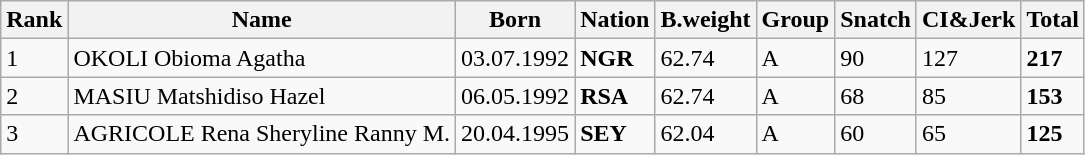<table class="wikitable">
<tr>
<th>Rank</th>
<th>Name</th>
<th>Born</th>
<th>Nation</th>
<th>B.weight</th>
<th>Group</th>
<th>Snatch</th>
<th>CI&Jerk</th>
<th>Total</th>
</tr>
<tr>
<td>1</td>
<td>OKOLI Obioma Agatha</td>
<td>03.07.1992</td>
<td><strong>NGR</strong></td>
<td>62.74</td>
<td>A</td>
<td>90</td>
<td>127</td>
<td><strong>217</strong></td>
</tr>
<tr>
<td>2</td>
<td>MASIU Matshidiso Hazel</td>
<td>06.05.1992</td>
<td><strong>RSA</strong></td>
<td>62.74</td>
<td>A</td>
<td>68</td>
<td>85</td>
<td><strong>153</strong></td>
</tr>
<tr>
<td>3</td>
<td>AGRICOLE Rena Sheryline Ranny M.</td>
<td>20.04.1995</td>
<td><strong>SEY</strong></td>
<td>62.04</td>
<td>A</td>
<td>60</td>
<td>65</td>
<td><strong>125</strong></td>
</tr>
</table>
